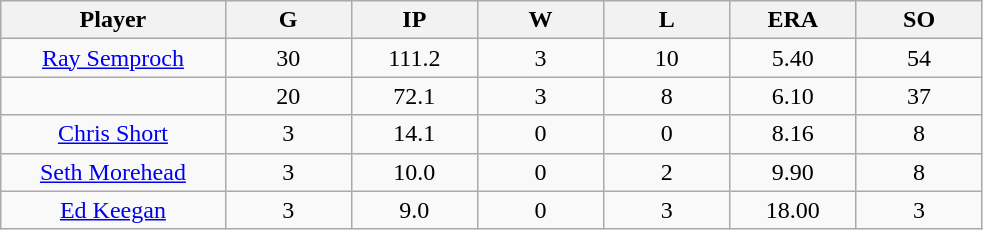<table class="wikitable sortable">
<tr>
<th bgcolor="#DDDDFF" width="16%">Player</th>
<th bgcolor="#DDDDFF" width="9%">G</th>
<th bgcolor="#DDDDFF" width="9%">IP</th>
<th bgcolor="#DDDDFF" width="9%">W</th>
<th bgcolor="#DDDDFF" width="9%">L</th>
<th bgcolor="#DDDDFF" width="9%">ERA</th>
<th bgcolor="#DDDDFF" width="9%">SO</th>
</tr>
<tr align="center">
<td><a href='#'>Ray Semproch</a></td>
<td>30</td>
<td>111.2</td>
<td>3</td>
<td>10</td>
<td>5.40</td>
<td>54</td>
</tr>
<tr align=center>
<td></td>
<td>20</td>
<td>72.1</td>
<td>3</td>
<td>8</td>
<td>6.10</td>
<td>37</td>
</tr>
<tr align="center">
<td><a href='#'>Chris Short</a></td>
<td>3</td>
<td>14.1</td>
<td>0</td>
<td>0</td>
<td>8.16</td>
<td>8</td>
</tr>
<tr align=center>
<td><a href='#'>Seth Morehead</a></td>
<td>3</td>
<td>10.0</td>
<td>0</td>
<td>2</td>
<td>9.90</td>
<td>8</td>
</tr>
<tr align=center>
<td><a href='#'>Ed Keegan</a></td>
<td>3</td>
<td>9.0</td>
<td>0</td>
<td>3</td>
<td>18.00</td>
<td>3</td>
</tr>
</table>
